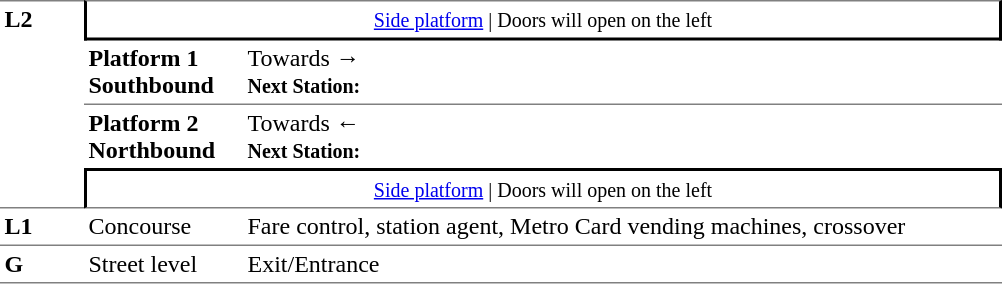<table table border=0 cellspacing=0 cellpadding=3>
<tr>
<td style="border-top:solid 1px grey;border-bottom:solid 1px grey;" width=50 rowspan=4 valign=top><strong>L2</strong></td>
<td style="border-top:solid 1px grey;border-right:solid 2px black;border-left:solid 2px black;border-bottom:solid 2px black;text-align:center;" colspan=2><small><a href='#'>Side platform</a> | Doors will open on the left </small></td>
</tr>
<tr>
<td style="border-bottom:solid 1px grey;" width=100><span><strong>Platform 1</strong><br><strong>Southbound</strong></span></td>
<td style="border-bottom:solid 1px grey;" width=500>Towards → <br><small><strong>Next Station:</strong> </small></td>
</tr>
<tr>
<td><span><strong>Platform 2</strong><br><strong>Northbound</strong></span></td>
<td><span></span>Towards ← <br><small><strong>Next Station:</strong> </small></td>
</tr>
<tr>
<td style="border-top:solid 2px black;border-right:solid 2px black;border-left:solid 2px black;border-bottom:solid 1px grey;" colspan=2  align=center><small><a href='#'>Side platform</a> | Doors will open on the left </small></td>
</tr>
<tr>
<td valign=top><strong>L1</strong></td>
<td valign=top>Concourse</td>
<td valign=top>Fare control, station agent, Metro Card vending machines, crossover</td>
</tr>
<tr>
<td style="border-bottom:solid 1px grey;border-top:solid 1px grey;" width=50 valign=top><strong>G</strong></td>
<td style="border-top:solid 1px grey;border-bottom:solid 1px grey;" width=100 valign=top>Street level</td>
<td style="border-top:solid 1px grey;border-bottom:solid 1px grey;" width=500 valign=top>Exit/Entrance</td>
</tr>
</table>
